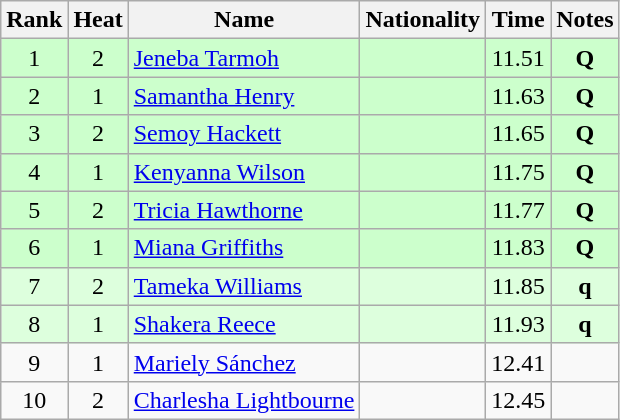<table class="wikitable sortable" style="text-align:center">
<tr>
<th>Rank</th>
<th>Heat</th>
<th>Name</th>
<th>Nationality</th>
<th>Time</th>
<th>Notes</th>
</tr>
<tr bgcolor=ccffcc>
<td>1</td>
<td>2</td>
<td align=left><a href='#'>Jeneba Tarmoh</a></td>
<td align=left></td>
<td>11.51</td>
<td><strong>Q</strong></td>
</tr>
<tr bgcolor=ccffcc>
<td>2</td>
<td>1</td>
<td align=left><a href='#'>Samantha Henry</a></td>
<td align=left></td>
<td>11.63</td>
<td><strong>Q</strong></td>
</tr>
<tr bgcolor=ccffcc>
<td>3</td>
<td>2</td>
<td align=left><a href='#'>Semoy Hackett</a></td>
<td align=left></td>
<td>11.65</td>
<td><strong>Q</strong></td>
</tr>
<tr bgcolor=ccffcc>
<td>4</td>
<td>1</td>
<td align=left><a href='#'>Kenyanna Wilson</a></td>
<td align=left></td>
<td>11.75</td>
<td><strong>Q</strong></td>
</tr>
<tr bgcolor=ccffcc>
<td>5</td>
<td>2</td>
<td align=left><a href='#'>Tricia Hawthorne</a></td>
<td align=left></td>
<td>11.77</td>
<td><strong>Q</strong></td>
</tr>
<tr bgcolor=ccffcc>
<td>6</td>
<td>1</td>
<td align=left><a href='#'>Miana Griffiths</a></td>
<td align=left></td>
<td>11.83</td>
<td><strong>Q</strong></td>
</tr>
<tr bgcolor=ddffdd>
<td>7</td>
<td>2</td>
<td align=left><a href='#'>Tameka Williams</a></td>
<td align=left></td>
<td>11.85</td>
<td><strong>q</strong></td>
</tr>
<tr bgcolor=ddffdd>
<td>8</td>
<td>1</td>
<td align=left><a href='#'>Shakera Reece</a></td>
<td align=left></td>
<td>11.93</td>
<td><strong>q</strong></td>
</tr>
<tr>
<td>9</td>
<td>1</td>
<td align=left><a href='#'>Mariely Sánchez</a></td>
<td align=left></td>
<td>12.41</td>
<td></td>
</tr>
<tr>
<td>10</td>
<td>2</td>
<td align=left><a href='#'>Charlesha Lightbourne</a></td>
<td align=left></td>
<td>12.45</td>
<td></td>
</tr>
</table>
